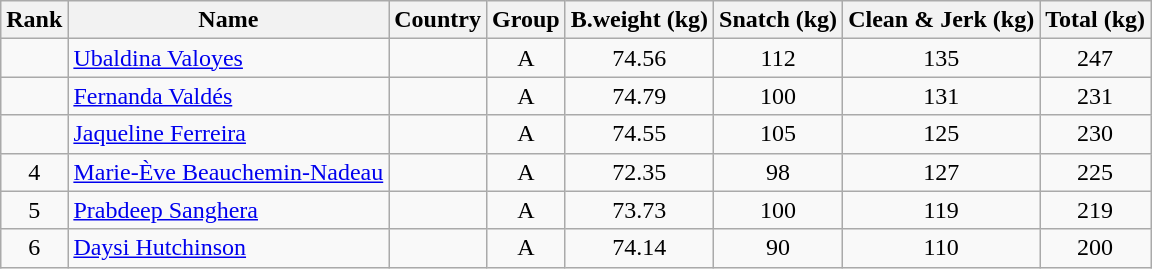<table class="wikitable sortable" style="text-align:center;">
<tr>
<th>Rank</th>
<th>Name</th>
<th>Country</th>
<th>Group</th>
<th>B.weight (kg)</th>
<th>Snatch (kg)</th>
<th>Clean & Jerk (kg)</th>
<th>Total (kg)</th>
</tr>
<tr>
<td></td>
<td align=left><a href='#'>Ubaldina Valoyes</a></td>
<td align=left></td>
<td>A</td>
<td>74.56</td>
<td>112</td>
<td>135</td>
<td>247</td>
</tr>
<tr>
<td></td>
<td align=left><a href='#'>Fernanda Valdés</a></td>
<td align=left></td>
<td>A</td>
<td>74.79</td>
<td>100</td>
<td>131</td>
<td>231</td>
</tr>
<tr>
<td></td>
<td align=left><a href='#'>Jaqueline Ferreira</a></td>
<td align=left></td>
<td>A</td>
<td>74.55</td>
<td>105</td>
<td>125</td>
<td>230</td>
</tr>
<tr>
<td>4</td>
<td align=left><a href='#'>Marie-Ève Beauchemin-Nadeau</a></td>
<td align=left></td>
<td>A</td>
<td>72.35</td>
<td>98</td>
<td>127</td>
<td>225</td>
</tr>
<tr>
<td>5</td>
<td align=left><a href='#'>Prabdeep Sanghera</a></td>
<td align=left></td>
<td>A</td>
<td>73.73</td>
<td>100</td>
<td>119</td>
<td>219</td>
</tr>
<tr>
<td>6</td>
<td align=left><a href='#'>Daysi Hutchinson</a></td>
<td align=left></td>
<td>A</td>
<td>74.14</td>
<td>90</td>
<td>110</td>
<td>200</td>
</tr>
</table>
